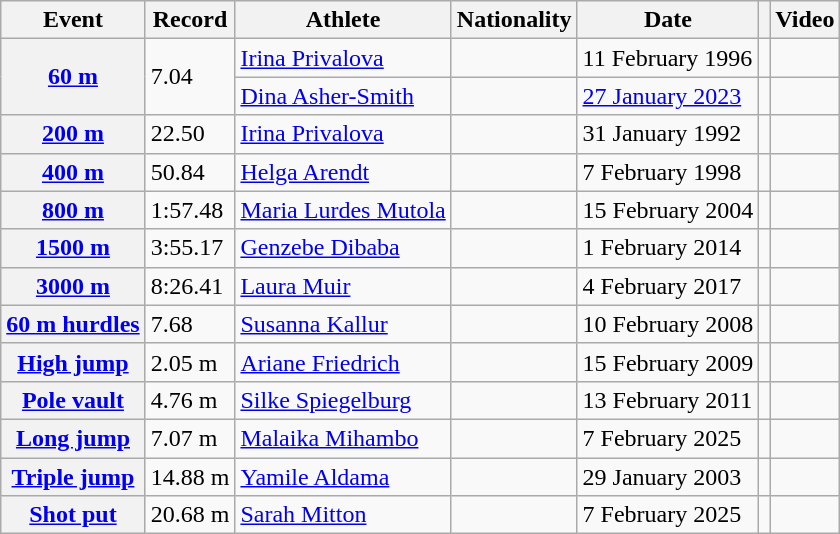<table class="wikitable plainrowheaders sticky-header">
<tr>
<th scope="col">Event</th>
<th scope="col">Record</th>
<th scope="col">Athlete</th>
<th scope="col">Nationality</th>
<th scope="col">Date</th>
<th scope="col"></th>
<th scope="col">Video</th>
</tr>
<tr>
<th scope="rowgroup" rowspan="2"><a href='#'>60 m</a></th>
<td rowspan="2">7.04</td>
<td><a href='#'>Irina Privalova</a></td>
<td></td>
<td>11 February 1996</td>
<td></td>
<td></td>
</tr>
<tr>
<td><a href='#'>Dina Asher-Smith</a></td>
<td></td>
<td><a href='#'>27 January 2023</a></td>
<td></td>
<td></td>
</tr>
<tr>
<th scope="row"><a href='#'>200 m</a></th>
<td>22.50</td>
<td><a href='#'>Irina Privalova</a></td>
<td></td>
<td>31 January 1992</td>
<td></td>
<td></td>
</tr>
<tr>
<th scope="row"><a href='#'>400 m</a></th>
<td>50.84</td>
<td><a href='#'>Helga Arendt</a></td>
<td></td>
<td>7 February 1998</td>
<td></td>
<td></td>
</tr>
<tr>
<th scope="row"><a href='#'>800 m</a></th>
<td>1:57.48</td>
<td><a href='#'>Maria Lurdes Mutola</a></td>
<td></td>
<td>15 February 2004</td>
<td></td>
<td></td>
</tr>
<tr>
<th scope="row"><a href='#'>1500 m</a></th>
<td>3:55.17</td>
<td><a href='#'>Genzebe Dibaba</a></td>
<td></td>
<td>1 February 2014</td>
<td></td>
<td></td>
</tr>
<tr>
<th scope="row"><a href='#'>3000 m</a></th>
<td>8:26.41</td>
<td><a href='#'>Laura Muir</a></td>
<td></td>
<td>4 February 2017</td>
<td></td>
<td></td>
</tr>
<tr>
<th scope="row"><a href='#'>60 m hurdles</a></th>
<td>7.68</td>
<td><a href='#'>Susanna Kallur</a></td>
<td></td>
<td>10 February 2008</td>
<td></td>
<td></td>
</tr>
<tr>
<th scope="row"><a href='#'>High jump</a></th>
<td>2.05 m</td>
<td><a href='#'>Ariane Friedrich</a></td>
<td></td>
<td>15 February 2009</td>
<td></td>
<td></td>
</tr>
<tr>
<th scope="row"><a href='#'>Pole vault</a></th>
<td>4.76 m</td>
<td><a href='#'>Silke Spiegelburg</a></td>
<td></td>
<td>13 February 2011</td>
<td></td>
<td></td>
</tr>
<tr>
<th scope="row"><a href='#'>Long jump</a></th>
<td>7.07 m</td>
<td><a href='#'>Malaika Mihambo</a></td>
<td></td>
<td>7 February 2025</td>
<td></td>
<td></td>
</tr>
<tr>
<th scope="row"><a href='#'>Triple jump</a></th>
<td>14.88 m</td>
<td><a href='#'>Yamile Aldama</a></td>
<td></td>
<td>29 January 2003</td>
<td></td>
<td></td>
</tr>
<tr>
<th scope="row"><a href='#'>Shot put</a></th>
<td>20.68 m</td>
<td><a href='#'>Sarah Mitton</a></td>
<td></td>
<td>7 February 2025</td>
<td></td>
<td></td>
</tr>
</table>
